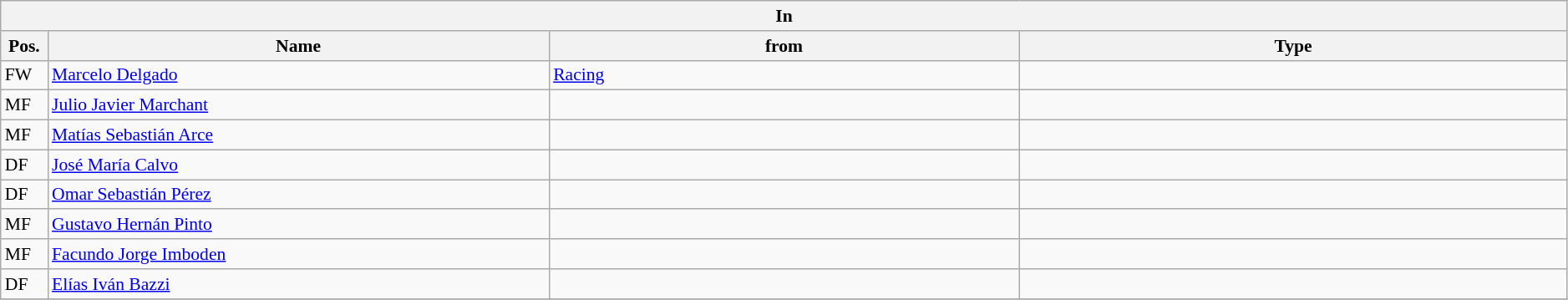<table class="wikitable" style="font-size:90%;width:99%;">
<tr>
<th colspan="4">In</th>
</tr>
<tr>
<th width=3%>Pos.</th>
<th width=32%>Name</th>
<th width=30%>from</th>
<th width=35%>Type</th>
</tr>
<tr>
<td>FW</td>
<td><a href='#'>Marcelo Delgado</a></td>
<td><a href='#'>Racing</a></td>
<td></td>
</tr>
<tr>
<td>MF</td>
<td><a href='#'>Julio Javier Marchant</a></td>
<td></td>
<td></td>
</tr>
<tr>
<td>MF</td>
<td><a href='#'>Matías Sebastián Arce</a></td>
<td></td>
<td></td>
</tr>
<tr>
<td>DF</td>
<td><a href='#'>José María Calvo</a></td>
<td></td>
<td></td>
</tr>
<tr>
<td>DF</td>
<td><a href='#'>Omar Sebastián Pérez</a></td>
<td></td>
<td></td>
</tr>
<tr>
<td>MF</td>
<td><a href='#'>Gustavo Hernán Pinto</a></td>
<td></td>
<td></td>
</tr>
<tr>
<td>MF</td>
<td><a href='#'>Facundo Jorge Imboden</a></td>
<td></td>
<td></td>
</tr>
<tr>
<td>DF</td>
<td><a href='#'>Elías Iván Bazzi</a></td>
<td></td>
<td></td>
</tr>
<tr>
</tr>
</table>
